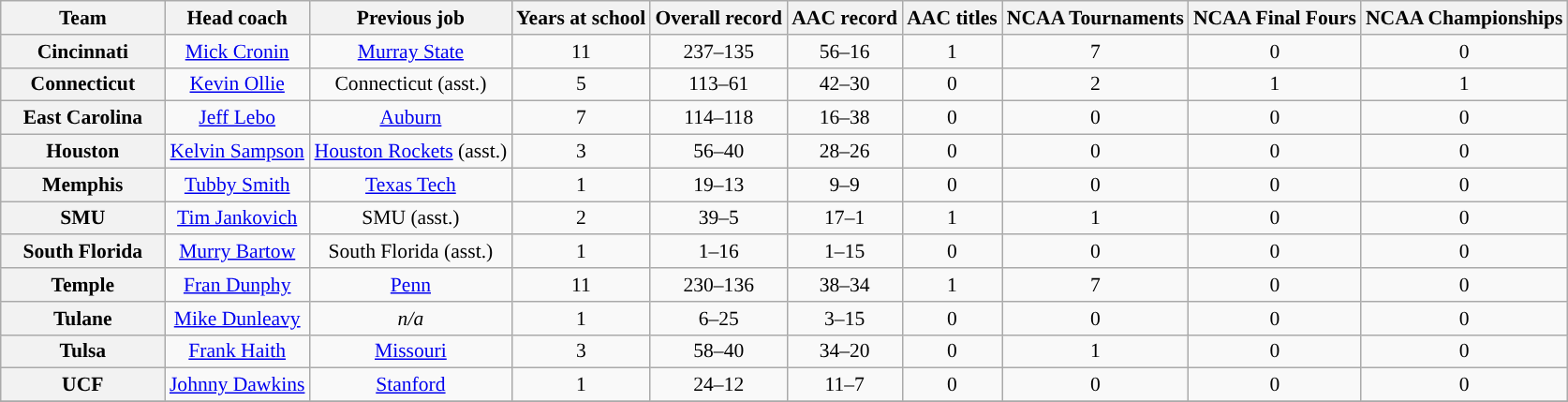<table class="wikitable sortable" style="text-align: center;font-size:90%;">
<tr>
<th width="110">Team</th>
<th>Head coach</th>
<th>Previous job</th>
<th>Years at school</th>
<th>Overall record</th>
<th>AAC record</th>
<th>AAC titles</th>
<th>NCAA Tournaments</th>
<th>NCAA Final Fours</th>
<th>NCAA Championships</th>
</tr>
<tr>
<th>Cincinnati</th>
<td><a href='#'>Mick Cronin</a></td>
<td><a href='#'>Murray State</a></td>
<td>11</td>
<td>237–135</td>
<td>56–16</td>
<td>1</td>
<td>7</td>
<td>0</td>
<td>0</td>
</tr>
<tr>
<th>Connecticut</th>
<td><a href='#'>Kevin Ollie</a></td>
<td>Connecticut (asst.)</td>
<td>5</td>
<td>113–61</td>
<td>42–30</td>
<td>0</td>
<td>2</td>
<td>1</td>
<td>1</td>
</tr>
<tr>
<th style=>East Carolina</th>
<td><a href='#'>Jeff Lebo</a></td>
<td><a href='#'>Auburn</a></td>
<td>7</td>
<td>114–118</td>
<td>16–38</td>
<td>0</td>
<td>0</td>
<td>0</td>
<td>0</td>
</tr>
<tr>
<th>Houston</th>
<td><a href='#'>Kelvin Sampson</a></td>
<td><a href='#'>Houston Rockets</a> (asst.)</td>
<td>3</td>
<td>56–40</td>
<td>28–26</td>
<td>0</td>
<td>0</td>
<td>0</td>
<td>0</td>
</tr>
<tr>
<th style=>Memphis</th>
<td><a href='#'>Tubby Smith</a></td>
<td><a href='#'>Texas Tech</a></td>
<td>1</td>
<td>19–13</td>
<td>9–9</td>
<td>0</td>
<td>0</td>
<td>0</td>
<td>0</td>
</tr>
<tr>
<th style=>SMU</th>
<td><a href='#'>Tim Jankovich</a></td>
<td>SMU (asst.)</td>
<td>2</td>
<td>39–5</td>
<td>17–1</td>
<td>1</td>
<td>1</td>
<td>0</td>
<td>0</td>
</tr>
<tr>
<th style=>South Florida</th>
<td><a href='#'>Murry Bartow</a></td>
<td>South Florida (asst.)</td>
<td>1</td>
<td>1–16</td>
<td>1–15</td>
<td>0</td>
<td>0</td>
<td>0</td>
<td>0</td>
</tr>
<tr>
<th style=>Temple</th>
<td><a href='#'>Fran Dunphy</a></td>
<td><a href='#'>Penn</a></td>
<td>11</td>
<td>230–136</td>
<td>38–34</td>
<td>1</td>
<td>7</td>
<td>0</td>
<td>0</td>
</tr>
<tr>
<th style=>Tulane</th>
<td><a href='#'>Mike Dunleavy</a></td>
<td><em>n/a</em></td>
<td>1</td>
<td>6–25</td>
<td>3–15</td>
<td>0</td>
<td>0</td>
<td>0</td>
<td>0</td>
</tr>
<tr>
<th style=>Tulsa</th>
<td><a href='#'>Frank Haith</a></td>
<td><a href='#'>Missouri</a></td>
<td>3</td>
<td>58–40</td>
<td>34–20</td>
<td>0</td>
<td>1</td>
<td>0</td>
<td>0</td>
</tr>
<tr>
<th style=>UCF</th>
<td><a href='#'>Johnny Dawkins</a></td>
<td><a href='#'>Stanford</a></td>
<td>1</td>
<td>24–12</td>
<td>11–7</td>
<td>0</td>
<td>0</td>
<td>0</td>
<td>0</td>
</tr>
<tr>
</tr>
</table>
